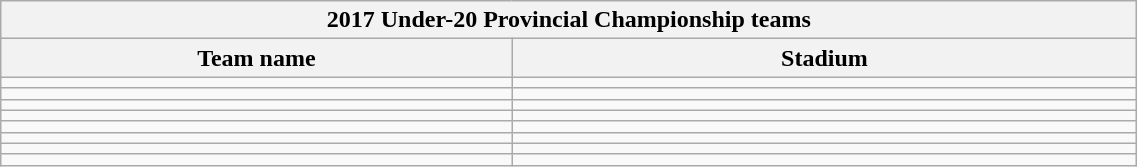<table class="wikitable collapsible sortable" style="text-align:left; font-size:100%; width:60%;">
<tr>
<th colspan="100%" align=center>2017 Under-20 Provincial Championship teams</th>
</tr>
<tr>
<th style="width:45%;">Team name</th>
<th style="width:55%;">Stadium</th>
</tr>
<tr>
<td></td>
<td></td>
</tr>
<tr>
<td></td>
<td></td>
</tr>
<tr>
<td></td>
<td></td>
</tr>
<tr>
<td></td>
<td></td>
</tr>
<tr>
<td></td>
<td></td>
</tr>
<tr>
<td></td>
<td></td>
</tr>
<tr>
<td></td>
<td></td>
</tr>
<tr>
<td></td>
<td></td>
</tr>
</table>
